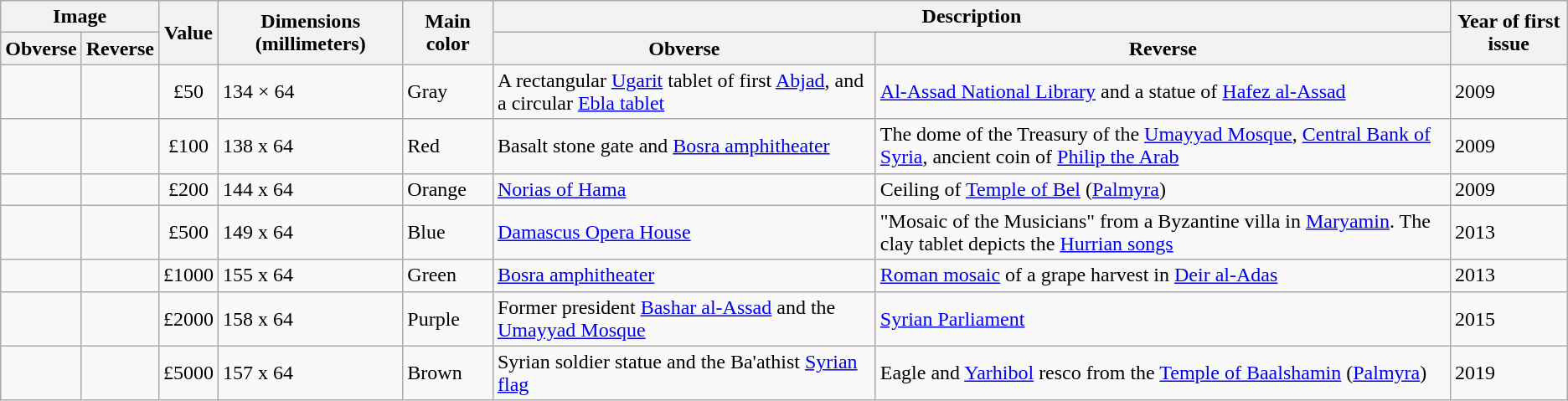<table class="wikitable">
<tr>
<th colspan=2>Image</th>
<th rowspan=2>Value</th>
<th rowspan=2>Dimensions (millimeters)</th>
<th rowspan=2>Main color</th>
<th colspan=2>Description</th>
<th rowspan=2>Year of first issue</th>
</tr>
<tr>
<th>Obverse</th>
<th>Reverse</th>
<th>Obverse</th>
<th>Reverse</th>
</tr>
<tr>
<td></td>
<td></td>
<td style="text-align:center;">£50</td>
<td>134 × 64</td>
<td>Gray</td>
<td>A rectangular <a href='#'>Ugarit</a> tablet of first <a href='#'>Abjad</a>, and a circular <a href='#'>Ebla tablet</a></td>
<td><a href='#'>Al-Assad National Library</a> and a statue of <a href='#'>Hafez al-Assad</a></td>
<td>2009</td>
</tr>
<tr>
<td></td>
<td></td>
<td style="text-align:center;">£100</td>
<td>138 x 64</td>
<td>Red</td>
<td>Basalt stone gate and <a href='#'>Bosra amphitheater</a></td>
<td>The dome of the Treasury of the <a href='#'>Umayyad Mosque</a>, <a href='#'>Central Bank of Syria</a>, ancient coin of <a href='#'>Philip the Arab</a></td>
<td>2009</td>
</tr>
<tr>
<td></td>
<td></td>
<td style="text-align:center;">£200</td>
<td>144 x 64</td>
<td>Orange</td>
<td><a href='#'>Norias of Hama</a></td>
<td>Ceiling of <a href='#'>Temple of Bel</a> (<a href='#'>Palmyra</a>)</td>
<td>2009</td>
</tr>
<tr>
<td></td>
<td></td>
<td style="text-align:center;">£500</td>
<td>149 x 64</td>
<td>Blue</td>
<td><a href='#'>Damascus Opera House</a></td>
<td>"Mosaic of the Musicians" from a Byzantine villa in <a href='#'>Maryamin</a>. The clay tablet depicts the <a href='#'>Hurrian songs</a></td>
<td>2013</td>
</tr>
<tr>
<td></td>
<td></td>
<td style="text-align:center;">£1000</td>
<td>155 x 64</td>
<td>Green</td>
<td><a href='#'>Bosra amphitheater</a></td>
<td><a href='#'>Roman mosaic</a> of a grape harvest in <a href='#'>Deir al-Adas</a></td>
<td>2013</td>
</tr>
<tr>
<td></td>
<td></td>
<td style="text-align:center;">£2000</td>
<td>158 x 64</td>
<td>Purple</td>
<td>Former president <a href='#'>Bashar al-Assad</a> and the <a href='#'>Umayyad Mosque</a></td>
<td><a href='#'>Syrian Parliament</a></td>
<td>2015</td>
</tr>
<tr>
<td></td>
<td></td>
<td style="text-align:center;">£5000</td>
<td>157 x 64</td>
<td>Brown</td>
<td>Syrian soldier statue and the Ba'athist <a href='#'>Syrian flag</a></td>
<td>Eagle and <a href='#'>Yarhibol</a> resco from the <a href='#'>Temple of Baalshamin</a> (<a href='#'>Palmyra</a>)</td>
<td>2019</td>
</tr>
</table>
